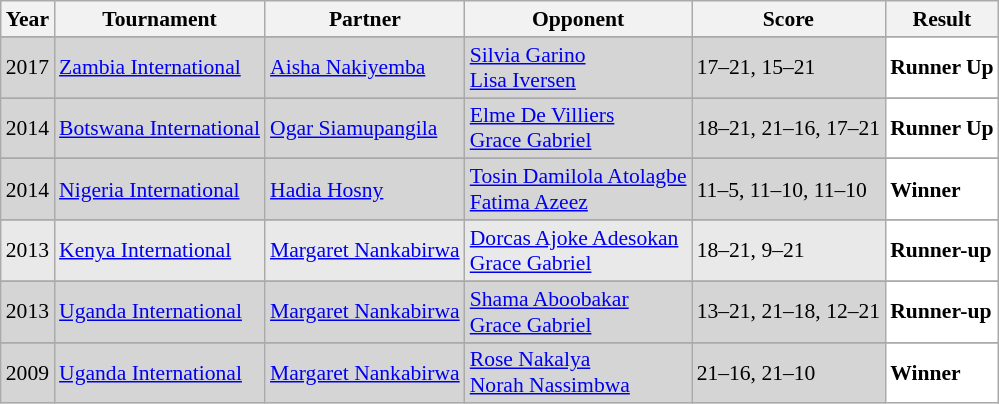<table class="sortable wikitable" style="font-size: 90%;">
<tr>
<th>Year</th>
<th>Tournament</th>
<th>Partner</th>
<th>Opponent</th>
<th>Score</th>
<th>Result</th>
</tr>
<tr>
</tr>
<tr style="background:#D5D5D5">
<td align="center">2017</td>
<td align="left"><a href='#'>Zambia International</a></td>
<td align="left"> <a href='#'>Aisha Nakiyemba</a></td>
<td align="left"> <a href='#'>Silvia Garino</a><br> <a href='#'>Lisa Iversen</a></td>
<td align="left">17–21, 15–21</td>
<td style="text-align:left; background:white"> <strong>Runner Up</strong></td>
</tr>
<tr>
</tr>
<tr style="background:#D5D5D5">
<td align="center">2014</td>
<td align="left"><a href='#'>Botswana International</a></td>
<td align="left"> <a href='#'>Ogar Siamupangila</a></td>
<td align="left"> <a href='#'>Elme De Villiers</a><br> <a href='#'>Grace Gabriel</a></td>
<td align="left">18–21, 21–16, 17–21</td>
<td style="text-align:left; background:white"> <strong>Runner Up</strong></td>
</tr>
<tr>
</tr>
<tr style="background:#D5D5D5">
<td align="center">2014</td>
<td align="left"><a href='#'>Nigeria International</a></td>
<td align="left"> <a href='#'>Hadia Hosny</a></td>
<td align="left"> <a href='#'>Tosin Damilola Atolagbe</a><br> <a href='#'>Fatima Azeez</a></td>
<td align="left">11–5, 11–10, 11–10</td>
<td style="text-align:left; background:white"> <strong>Winner</strong></td>
</tr>
<tr>
</tr>
<tr style="background:#E9E9E9">
<td align="center">2013</td>
<td align="left"><a href='#'>Kenya International</a></td>
<td align="left"> <a href='#'>Margaret Nankabirwa</a></td>
<td align="left"> <a href='#'>Dorcas Ajoke Adesokan</a><br> <a href='#'>Grace Gabriel</a></td>
<td align="left">18–21, 9–21</td>
<td style="text-align:left; background:white"> <strong>Runner-up</strong></td>
</tr>
<tr>
</tr>
<tr style="background:#D5D5D5">
<td align="center">2013</td>
<td align="left"><a href='#'>Uganda International</a></td>
<td align="left"> <a href='#'>Margaret Nankabirwa</a></td>
<td align="left"> <a href='#'>Shama Aboobakar</a><br> <a href='#'>Grace Gabriel</a></td>
<td align="left">13–21, 21–18, 12–21</td>
<td style="text-align:left; background:white"> <strong>Runner-up</strong></td>
</tr>
<tr>
</tr>
<tr style="background:#D5D5D5">
<td align="center">2009</td>
<td align="left"><a href='#'>Uganda International</a></td>
<td align="left"> <a href='#'>Margaret Nankabirwa</a></td>
<td align="left"> <a href='#'>Rose Nakalya</a><br> <a href='#'>Norah Nassimbwa</a></td>
<td align="left">21–16, 21–10</td>
<td style="text-align:left; background:white"> <strong>Winner</strong></td>
</tr>
</table>
